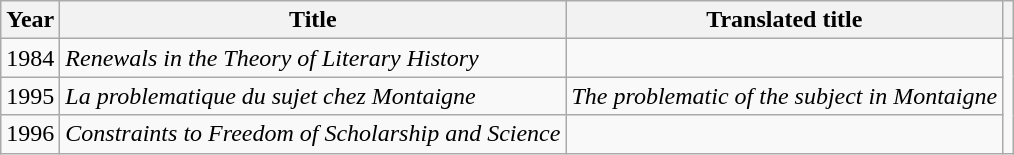<table class="wikitable">
<tr>
<th>Year</th>
<th>Title</th>
<th>Translated title</th>
<th></th>
</tr>
<tr>
<td>1984</td>
<td><em>Renewals in the Theory of Literary History</em></td>
<td></td>
<td rowspan=4></td>
</tr>
<tr>
<td>1995</td>
<td><em>La problematique du sujet chez Montaigne</em></td>
<td><em>The problematic of the subject in Montaigne</em></td>
</tr>
<tr>
<td>1996</td>
<td><em>Constraints to Freedom of Scholarship and Science</em></td>
<td></td>
</tr>
</table>
